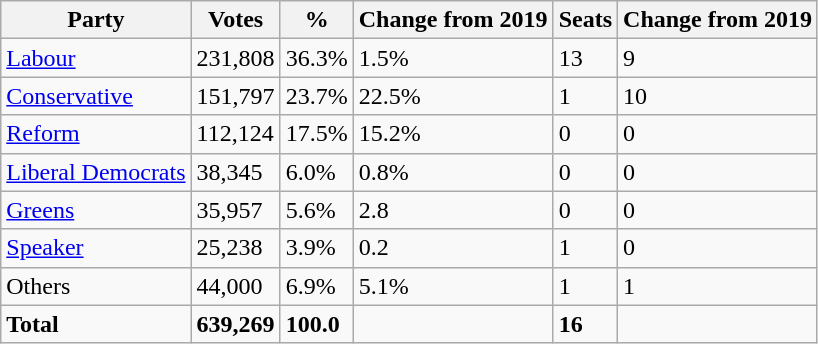<table class="wikitable">
<tr>
<th>Party</th>
<th>Votes</th>
<th>%</th>
<th>Change from 2019</th>
<th>Seats</th>
<th>Change from 2019</th>
</tr>
<tr>
<td><a href='#'>Labour</a></td>
<td>231,808</td>
<td>36.3%</td>
<td>1.5%</td>
<td>13</td>
<td>9</td>
</tr>
<tr>
<td><a href='#'>Conservative</a></td>
<td>151,797</td>
<td>23.7%</td>
<td>22.5%</td>
<td>1</td>
<td>10</td>
</tr>
<tr>
<td><a href='#'>Reform</a></td>
<td>112,124</td>
<td>17.5%</td>
<td>15.2%</td>
<td>0</td>
<td>0</td>
</tr>
<tr>
<td><a href='#'>Liberal Democrats</a></td>
<td>38,345</td>
<td>6.0%</td>
<td>0.8%</td>
<td>0</td>
<td>0</td>
</tr>
<tr>
<td><a href='#'>Greens</a></td>
<td>35,957</td>
<td>5.6%</td>
<td>2.8</td>
<td>0</td>
<td>0</td>
</tr>
<tr>
<td><a href='#'>Speaker</a></td>
<td>25,238</td>
<td>3.9%</td>
<td>0.2</td>
<td>1</td>
<td>0</td>
</tr>
<tr>
<td>Others</td>
<td>44,000</td>
<td>6.9%</td>
<td>5.1%</td>
<td>1</td>
<td>1</td>
</tr>
<tr>
<td><strong>Total</strong></td>
<td><strong>639,269</strong></td>
<td><strong>100.0</strong></td>
<td></td>
<td><strong>16</strong></td>
<td></td>
</tr>
</table>
